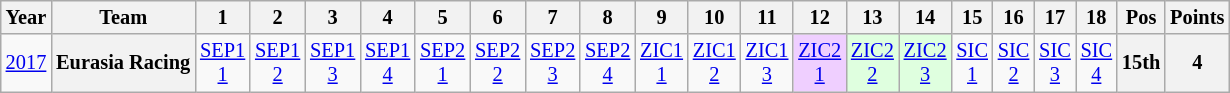<table class="wikitable" style="text-align:center; font-size:85%">
<tr>
<th>Year</th>
<th>Team</th>
<th>1</th>
<th>2</th>
<th>3</th>
<th>4</th>
<th>5</th>
<th>6</th>
<th>7</th>
<th>8</th>
<th>9</th>
<th>10</th>
<th>11</th>
<th>12</th>
<th>13</th>
<th>14</th>
<th>15</th>
<th>16</th>
<th>17</th>
<th>18</th>
<th>Pos</th>
<th>Points</th>
</tr>
<tr>
<td><a href='#'>2017</a></td>
<th nowrap>Eurasia Racing</th>
<td style="background:#;"><a href='#'>SEP1<br>1</a></td>
<td style="background:#;"><a href='#'>SEP1<br>2</a></td>
<td style="background:#;"><a href='#'>SEP1<br>3</a></td>
<td style="background:#;"><a href='#'>SEP1<br>4</a></td>
<td style="background:#;"><a href='#'>SEP2<br>1</a></td>
<td style="background:#;"><a href='#'>SEP2<br>2</a></td>
<td style="background:#;"><a href='#'>SEP2<br>3</a></td>
<td style="background:#;"><a href='#'>SEP2<br>4</a></td>
<td style="background:#;"><a href='#'>ZIC1<br>1</a></td>
<td style="background:#;"><a href='#'>ZIC1<br>2</a></td>
<td style="background:#;"><a href='#'>ZIC1<br>3</a></td>
<td style="background:#EFCFFF;"><a href='#'>ZIC2<br>1</a><br></td>
<td style="background:#DFFFDF;"><a href='#'>ZIC2<br>2</a><br></td>
<td style="background:#DFFFDF;"><a href='#'>ZIC2<br>3</a><br></td>
<td style="background:#;"><a href='#'>SIC<br>1</a></td>
<td style="background:#;"><a href='#'>SIC<br>2</a></td>
<td style="background:#;"><a href='#'>SIC<br>3</a></td>
<td style="background:#;"><a href='#'>SIC<br>4</a></td>
<th>15th</th>
<th>4</th>
</tr>
</table>
